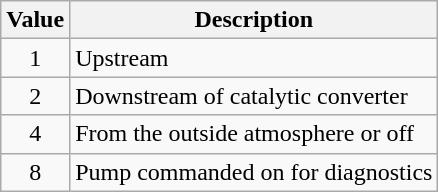<table class="wikitable">
<tr>
<th>Value</th>
<th>Description</th>
</tr>
<tr>
<td align="center">1</td>
<td>Upstream</td>
</tr>
<tr>
<td align="center">2</td>
<td>Downstream of catalytic converter</td>
</tr>
<tr>
<td align="center">4</td>
<td>From the outside atmosphere or off</td>
</tr>
<tr>
<td align="center">8</td>
<td>Pump commanded on for diagnostics</td>
</tr>
</table>
